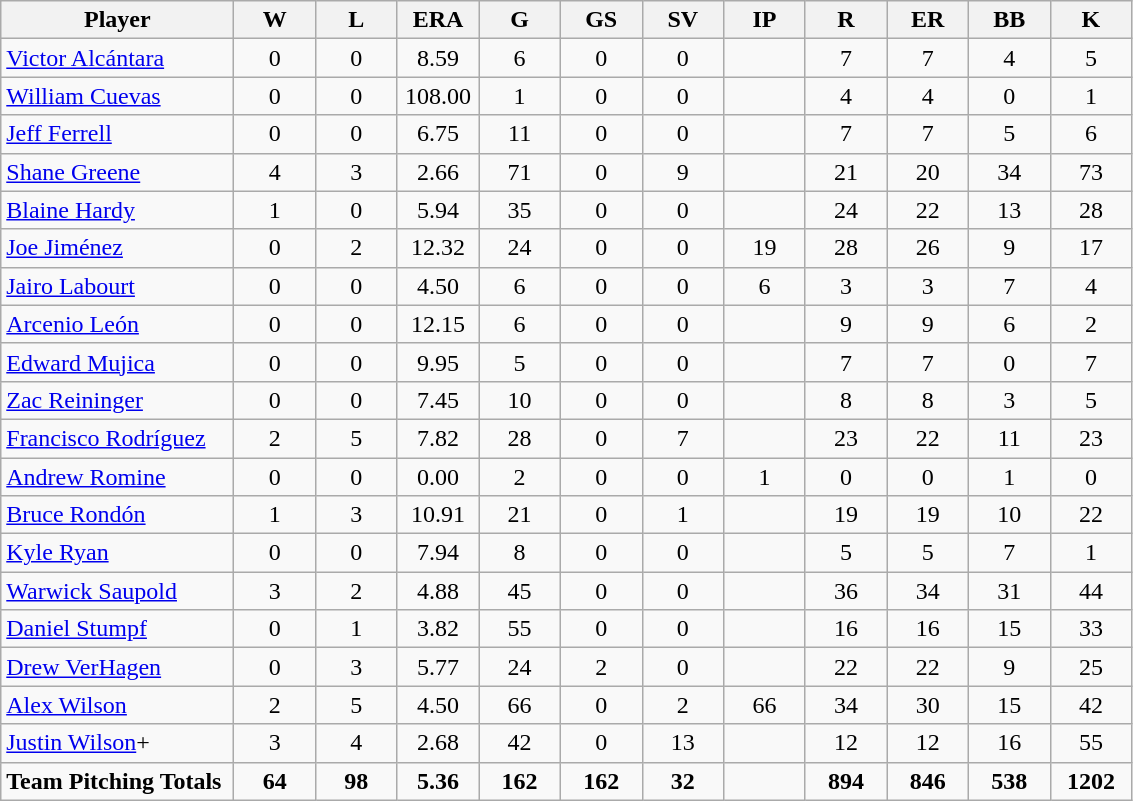<table class="wikitable sortable" style="text-align:center">
<tr>
<th bgcolor="#DDDDFF" width="20%">Player</th>
<th bgcolor="#DDDDFF" width="7%">W</th>
<th bgcolor="#DDDDFF" width="7%">L</th>
<th bgcolor="#DDDDFF" width="7%">ERA</th>
<th bgcolor="#DDDDFF" width="7%">G</th>
<th bgcolor="#DDDDFF" width="7%">GS</th>
<th bgcolor="#DDDDFF" width="7%">SV</th>
<th bgcolor="#DDDDFF" width="7%">IP</th>
<th bgcolor="#DDDDFF" width="7%">R</th>
<th bgcolor="#DDDDFF" width="7%">ER</th>
<th bgcolor="#DDDDFF" width="7%">BB</th>
<th bgcolor="#DDDDFF" width="7%">K</th>
</tr>
<tr>
<td align=left><a href='#'>Victor Alcántara</a></td>
<td>0</td>
<td>0</td>
<td>8.59</td>
<td>6</td>
<td>0</td>
<td>0</td>
<td></td>
<td>7</td>
<td>7</td>
<td>4</td>
<td>5</td>
</tr>
<tr>
<td align=left><a href='#'>William Cuevas</a></td>
<td>0</td>
<td>0</td>
<td>108.00</td>
<td>1</td>
<td>0</td>
<td>0</td>
<td></td>
<td>4</td>
<td>4</td>
<td>0</td>
<td>1</td>
</tr>
<tr>
<td align=left><a href='#'>Jeff Ferrell</a></td>
<td>0</td>
<td>0</td>
<td>6.75</td>
<td>11</td>
<td>0</td>
<td>0</td>
<td></td>
<td>7</td>
<td>7</td>
<td>5</td>
<td>6</td>
</tr>
<tr>
<td align=left><a href='#'>Shane Greene</a></td>
<td>4</td>
<td>3</td>
<td>2.66</td>
<td>71</td>
<td>0</td>
<td>9</td>
<td></td>
<td>21</td>
<td>20</td>
<td>34</td>
<td>73</td>
</tr>
<tr>
<td align=left><a href='#'>Blaine Hardy</a></td>
<td>1</td>
<td>0</td>
<td>5.94</td>
<td>35</td>
<td>0</td>
<td>0</td>
<td></td>
<td>24</td>
<td>22</td>
<td>13</td>
<td>28</td>
</tr>
<tr>
<td align=left><a href='#'>Joe Jiménez</a></td>
<td>0</td>
<td>2</td>
<td>12.32</td>
<td>24</td>
<td>0</td>
<td>0</td>
<td>19</td>
<td>28</td>
<td>26</td>
<td>9</td>
<td>17</td>
</tr>
<tr>
<td align=left><a href='#'>Jairo Labourt</a></td>
<td>0</td>
<td>0</td>
<td>4.50</td>
<td>6</td>
<td>0</td>
<td>0</td>
<td>6</td>
<td>3</td>
<td>3</td>
<td>7</td>
<td>4</td>
</tr>
<tr>
<td align=left><a href='#'>Arcenio León</a></td>
<td>0</td>
<td>0</td>
<td>12.15</td>
<td>6</td>
<td>0</td>
<td>0</td>
<td></td>
<td>9</td>
<td>9</td>
<td>6</td>
<td>2</td>
</tr>
<tr>
<td align=left><a href='#'>Edward Mujica</a></td>
<td>0</td>
<td>0</td>
<td>9.95</td>
<td>5</td>
<td>0</td>
<td>0</td>
<td></td>
<td>7</td>
<td>7</td>
<td>0</td>
<td>7</td>
</tr>
<tr>
<td align=left><a href='#'>Zac Reininger</a></td>
<td>0</td>
<td>0</td>
<td>7.45</td>
<td>10</td>
<td>0</td>
<td>0</td>
<td></td>
<td>8</td>
<td>8</td>
<td>3</td>
<td>5</td>
</tr>
<tr>
<td align=left><a href='#'>Francisco Rodríguez</a></td>
<td>2</td>
<td>5</td>
<td>7.82</td>
<td>28</td>
<td>0</td>
<td>7</td>
<td></td>
<td>23</td>
<td>22</td>
<td>11</td>
<td>23</td>
</tr>
<tr>
<td align=left><a href='#'>Andrew Romine</a></td>
<td>0</td>
<td>0</td>
<td>0.00</td>
<td>2</td>
<td>0</td>
<td>0</td>
<td>1</td>
<td>0</td>
<td>0</td>
<td>1</td>
<td>0</td>
</tr>
<tr>
<td align=left><a href='#'>Bruce Rondón</a></td>
<td>1</td>
<td>3</td>
<td>10.91</td>
<td>21</td>
<td>0</td>
<td>1</td>
<td></td>
<td>19</td>
<td>19</td>
<td>10</td>
<td>22</td>
</tr>
<tr>
<td align=left><a href='#'>Kyle Ryan</a></td>
<td>0</td>
<td>0</td>
<td>7.94</td>
<td>8</td>
<td>0</td>
<td>0</td>
<td></td>
<td>5</td>
<td>5</td>
<td>7</td>
<td>1</td>
</tr>
<tr>
<td align=left><a href='#'>Warwick Saupold</a></td>
<td>3</td>
<td>2</td>
<td>4.88</td>
<td>45</td>
<td>0</td>
<td>0</td>
<td></td>
<td>36</td>
<td>34</td>
<td>31</td>
<td>44</td>
</tr>
<tr>
<td align=left><a href='#'>Daniel Stumpf</a></td>
<td>0</td>
<td>1</td>
<td>3.82</td>
<td>55</td>
<td>0</td>
<td>0</td>
<td></td>
<td>16</td>
<td>16</td>
<td>15</td>
<td>33</td>
</tr>
<tr>
<td align=left><a href='#'>Drew VerHagen</a></td>
<td>0</td>
<td>3</td>
<td>5.77</td>
<td>24</td>
<td>2</td>
<td>0</td>
<td></td>
<td>22</td>
<td>22</td>
<td>9</td>
<td>25</td>
</tr>
<tr>
<td align=left><a href='#'>Alex Wilson</a></td>
<td>2</td>
<td>5</td>
<td>4.50</td>
<td>66</td>
<td>0</td>
<td>2</td>
<td>66</td>
<td>34</td>
<td>30</td>
<td>15</td>
<td>42</td>
</tr>
<tr>
<td align=left><a href='#'>Justin Wilson</a>+</td>
<td>3</td>
<td>4</td>
<td>2.68</td>
<td>42</td>
<td>0</td>
<td>13</td>
<td></td>
<td>12</td>
<td>12</td>
<td>16</td>
<td>55</td>
</tr>
<tr>
<td align=left><strong>Team Pitching Totals</strong></td>
<td><strong>64</strong></td>
<td><strong>98</strong></td>
<td><strong>5.36</strong></td>
<td><strong>162</strong></td>
<td><strong>162</strong></td>
<td><strong>32</strong></td>
<td><strong></strong></td>
<td><strong>894</strong></td>
<td><strong>846</strong></td>
<td><strong>538</strong></td>
<td><strong>1202</strong></td>
</tr>
</table>
